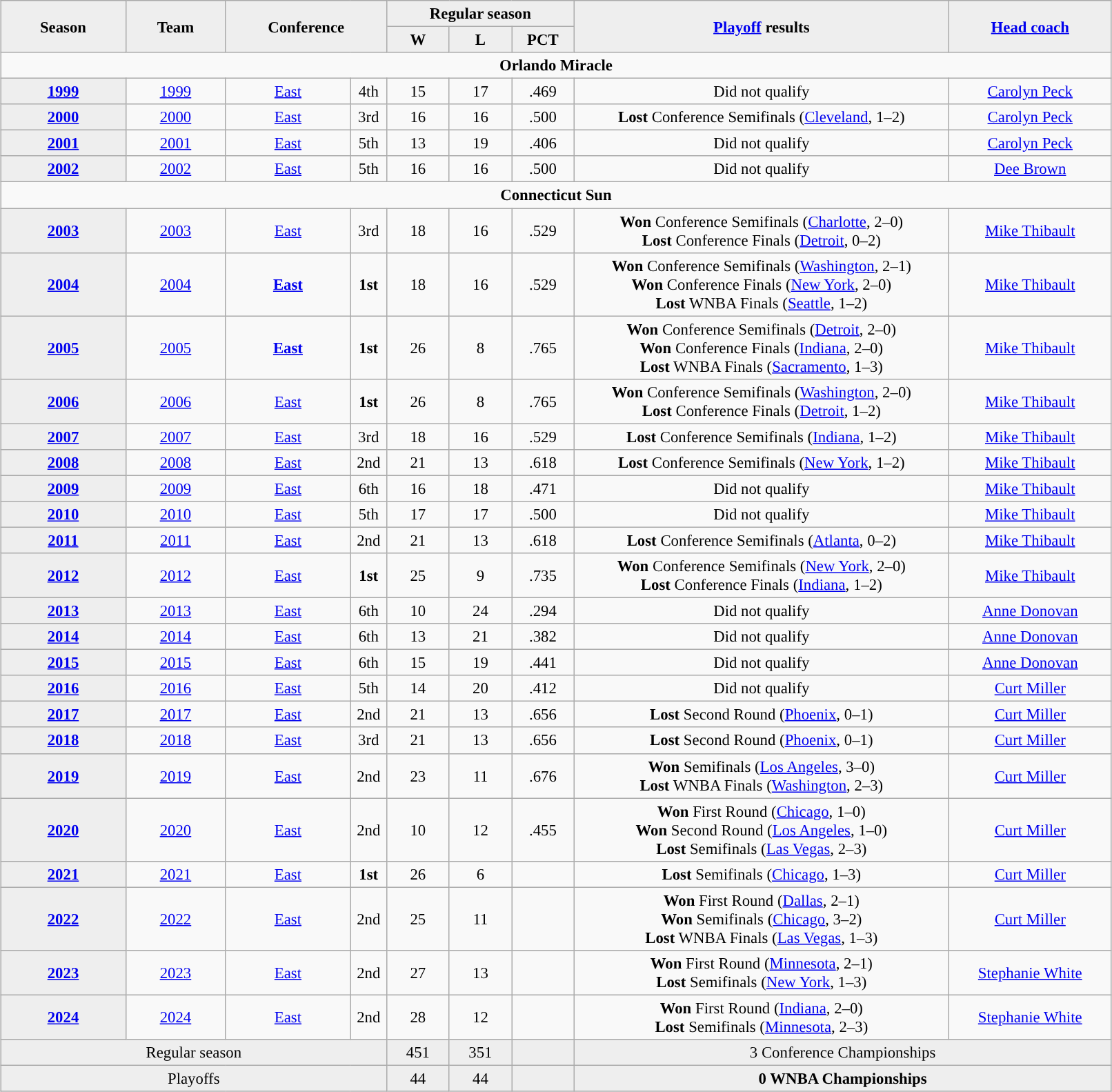<table class="wikitable" style="font-size:95%; text-align: center; width: 85%; margin:1em auto;">
<tr>
<th rowspan="2" style="background:#eee; width: 10%;">Season</th>
<th rowspan="2" style="background:#eee; width: 8%;">Team</th>
<th rowspan="2" colspan="2" style="background:#eee; width: 12%;">Conference</th>
<th colspan="3" style="background:#eee; width: 15%;">Regular season</th>
<th rowspan="2" style="background:#eee; width: 30%;"><a href='#'>Playoff</a> results</th>
<th rowspan="2" style="background:#eee; width: 13%;"><a href='#'>Head coach</a></th>
</tr>
<tr>
<th style="background:#eee; width: 5%;">W</th>
<th style="background:#eee; width: 5%;">L</th>
<th style="background:#eee; width: 5%;">PCT</th>
</tr>
<tr>
<td colspan="9"><strong>Orlando Miracle</strong></td>
</tr>
<tr>
<th scope="row" style="background:#eee;"><a href='#'>1999</a></th>
<td><a href='#'>1999</a></td>
<td style="width: 10%"><a href='#'>East</a></td>
<td>4th</td>
<td>15</td>
<td>17</td>
<td>.469</td>
<td>Did not qualify</td>
<td><a href='#'>Carolyn Peck</a></td>
</tr>
<tr>
<th scope="row" style="background:#eee;"><a href='#'>2000</a></th>
<td><a href='#'>2000</a></td>
<td><a href='#'>East</a></td>
<td>3rd</td>
<td>16</td>
<td>16</td>
<td>.500</td>
<td><strong>Lost</strong> Conference Semifinals (<a href='#'>Cleveland</a>, 1–2)</td>
<td><a href='#'>Carolyn Peck</a></td>
</tr>
<tr>
<th scope="row" style="background:#eee;"><a href='#'>2001</a></th>
<td><a href='#'>2001</a></td>
<td><a href='#'>East</a></td>
<td>5th</td>
<td>13</td>
<td>19</td>
<td>.406</td>
<td>Did not qualify</td>
<td><a href='#'>Carolyn Peck</a></td>
</tr>
<tr>
<th scope="row" style="background:#eee;"><a href='#'>2002</a></th>
<td><a href='#'>2002</a></td>
<td><a href='#'>East</a></td>
<td>5th</td>
<td>16</td>
<td>16</td>
<td>.500</td>
<td>Did not qualify</td>
<td><a href='#'>Dee Brown</a></td>
</tr>
<tr>
<td colspan="9"><strong> Connecticut Sun</strong></td>
</tr>
<tr>
<th scope="row" style="background:#eee;"><a href='#'>2003</a></th>
<td><a href='#'>2003</a></td>
<td><a href='#'>East</a></td>
<td>3rd</td>
<td>18</td>
<td>16</td>
<td>.529</td>
<td><strong>Won</strong> Conference Semifinals (<a href='#'>Charlotte</a>, 2–0)<br> <strong>Lost</strong> Conference Finals (<a href='#'>Detroit</a>, 0–2)</td>
<td><a href='#'>Mike Thibault</a></td>
</tr>
<tr>
<th scope="row" style="background:#eee;"><a href='#'>2004</a></th>
<td><a href='#'>2004</a></td>
<td><strong><a href='#'>East</a></strong></td>
<td><strong>1st</strong></td>
<td>18</td>
<td>16</td>
<td>.529</td>
<td><strong>Won</strong> Conference Semifinals (<a href='#'>Washington</a>, 2–1)<br> <strong>Won</strong> Conference Finals (<a href='#'>New York</a>, 2–0)<br> <strong>Lost</strong> WNBA Finals (<a href='#'>Seattle</a>, 1–2)</td>
<td><a href='#'>Mike Thibault</a></td>
</tr>
<tr>
<th scope="row" style="background:#eee;"><a href='#'>2005</a></th>
<td><a href='#'>2005</a></td>
<td><strong><a href='#'>East</a></strong></td>
<td><strong>1st</strong></td>
<td>26</td>
<td>8</td>
<td>.765</td>
<td><strong>Won</strong> Conference Semifinals (<a href='#'>Detroit</a>, 2–0)<br> <strong>Won</strong> Conference Finals (<a href='#'>Indiana</a>, 2–0)<br> <strong>Lost</strong> WNBA Finals (<a href='#'>Sacramento</a>, 1–3)</td>
<td><a href='#'>Mike Thibault</a></td>
</tr>
<tr>
<th scope="row" style="background:#eee;"><a href='#'>2006</a></th>
<td><a href='#'>2006</a></td>
<td><a href='#'>East</a></td>
<td><strong>1st</strong></td>
<td>26</td>
<td>8</td>
<td>.765</td>
<td><strong>Won</strong> Conference Semifinals (<a href='#'>Washington</a>, 2–0)<br> <strong>Lost</strong> Conference Finals (<a href='#'>Detroit</a>, 1–2)</td>
<td><a href='#'>Mike Thibault</a></td>
</tr>
<tr>
<th scope="row" style="background:#eee;"><a href='#'>2007</a></th>
<td><a href='#'>2007</a></td>
<td><a href='#'>East</a></td>
<td>3rd</td>
<td>18</td>
<td>16</td>
<td>.529</td>
<td><strong>Lost</strong> Conference Semifinals (<a href='#'>Indiana</a>, 1–2)</td>
<td><a href='#'>Mike Thibault</a></td>
</tr>
<tr>
<th scope="row" style="background:#eee;"><a href='#'>2008</a></th>
<td><a href='#'>2008</a></td>
<td><a href='#'>East</a></td>
<td>2nd</td>
<td>21</td>
<td>13</td>
<td>.618</td>
<td><strong>Lost</strong> Conference Semifinals (<a href='#'>New York</a>, 1–2)</td>
<td><a href='#'>Mike Thibault</a></td>
</tr>
<tr>
<th scope="row" style="background:#eee;"><a href='#'>2009</a></th>
<td><a href='#'>2009</a></td>
<td><a href='#'>East</a></td>
<td>6th</td>
<td>16</td>
<td>18</td>
<td>.471</td>
<td>Did not qualify</td>
<td><a href='#'>Mike Thibault</a></td>
</tr>
<tr>
<th scope="row" style="background:#eee;"><a href='#'>2010</a></th>
<td><a href='#'>2010</a></td>
<td><a href='#'>East</a></td>
<td>5th</td>
<td>17</td>
<td>17</td>
<td>.500</td>
<td>Did not qualify</td>
<td><a href='#'>Mike Thibault</a></td>
</tr>
<tr>
<th scope="row" style="background:#eee;"><a href='#'>2011</a></th>
<td><a href='#'>2011</a></td>
<td><a href='#'>East</a></td>
<td>2nd</td>
<td>21</td>
<td>13</td>
<td>.618</td>
<td><strong>Lost</strong> Conference Semifinals (<a href='#'>Atlanta</a>, 0–2)</td>
<td><a href='#'>Mike Thibault</a></td>
</tr>
<tr>
<th scope="row" style="background:#eee;"><a href='#'>2012</a></th>
<td><a href='#'>2012</a></td>
<td><a href='#'>East</a></td>
<td><strong>1st</strong></td>
<td>25</td>
<td>9</td>
<td>.735</td>
<td><strong>Won</strong> Conference Semifinals (<a href='#'>New York</a>, 2–0)<br><strong>Lost</strong> Conference Finals (<a href='#'>Indiana</a>, 1–2)</td>
<td><a href='#'>Mike Thibault</a></td>
</tr>
<tr>
<th scope="row" style="background:#eee;"><a href='#'>2013</a></th>
<td><a href='#'>2013</a></td>
<td><a href='#'>East</a></td>
<td>6th</td>
<td>10</td>
<td>24</td>
<td>.294</td>
<td>Did not qualify</td>
<td><a href='#'>Anne Donovan</a></td>
</tr>
<tr>
<th scope="row" style="background:#eee;"><a href='#'>2014</a></th>
<td><a href='#'>2014</a></td>
<td><a href='#'>East</a></td>
<td>6th</td>
<td>13</td>
<td>21</td>
<td>.382</td>
<td>Did not qualify</td>
<td><a href='#'>Anne Donovan</a></td>
</tr>
<tr>
<th scope="row" style="background:#eee;"><a href='#'>2015</a></th>
<td><a href='#'>2015</a></td>
<td><a href='#'>East</a></td>
<td>6th</td>
<td>15</td>
<td>19</td>
<td>.441</td>
<td>Did not qualify</td>
<td><a href='#'>Anne Donovan</a></td>
</tr>
<tr>
<th scope="row" style="background:#eee;"><a href='#'>2016</a></th>
<td><a href='#'>2016</a></td>
<td><a href='#'>East</a></td>
<td>5th</td>
<td>14</td>
<td>20</td>
<td>.412</td>
<td>Did not qualify</td>
<td><a href='#'>Curt Miller</a></td>
</tr>
<tr>
<th scope="row" style="background:#eee;"><a href='#'>2017</a></th>
<td><a href='#'>2017</a></td>
<td><a href='#'>East</a></td>
<td>2nd</td>
<td>21</td>
<td>13</td>
<td>.656</td>
<td><strong>Lost</strong> Second Round (<a href='#'>Phoenix</a>, 0–1)</td>
<td><a href='#'>Curt Miller</a></td>
</tr>
<tr>
<th scope="row" style="background:#eee;"><a href='#'>2018</a></th>
<td><a href='#'>2018</a></td>
<td><a href='#'>East</a></td>
<td>3rd</td>
<td>21</td>
<td>13</td>
<td>.656</td>
<td><strong>Lost</strong> Second Round (<a href='#'>Phoenix</a>, 0–1)</td>
<td><a href='#'>Curt Miller</a></td>
</tr>
<tr>
<th scope="row" style="background:#eee;"><a href='#'>2019</a></th>
<td><a href='#'>2019</a></td>
<td><a href='#'>East</a></td>
<td>2nd</td>
<td>23</td>
<td>11</td>
<td>.676</td>
<td><strong>Won</strong> Semifinals (<a href='#'>Los Angeles</a>, 3–0)<br> <strong>Lost</strong> WNBA Finals (<a href='#'>Washington</a>, 2–3)</td>
<td><a href='#'>Curt Miller</a></td>
</tr>
<tr>
<th scope="row" style="background:#eee;"><a href='#'>2020</a></th>
<td><a href='#'>2020</a></td>
<td><a href='#'>East</a></td>
<td>2nd</td>
<td>10</td>
<td>12</td>
<td>.455</td>
<td><strong>Won</strong> First Round (<a href='#'>Chicago</a>, 1–0)<br> <strong>Won</strong> Second Round (<a href='#'>Los Angeles</a>, 1–0)<br><strong>Lost</strong> Semifinals (<a href='#'>Las Vegas</a>, 2–3)</td>
<td><a href='#'>Curt Miller</a></td>
</tr>
<tr>
<th scope="row" style="background:#eee;"><a href='#'>2021</a></th>
<td><a href='#'>2021</a></td>
<td><a href='#'>East</a></td>
<td><strong>1st</strong></td>
<td>26</td>
<td>6</td>
<td></td>
<td><strong>Lost</strong> Semifinals (<a href='#'>Chicago</a>, 1–3)</td>
<td><a href='#'>Curt Miller</a></td>
</tr>
<tr>
<th scope="row" style="background:#eee;"><a href='#'>2022</a></th>
<td><a href='#'>2022</a></td>
<td><a href='#'>East</a></td>
<td>2nd</td>
<td>25</td>
<td>11</td>
<td></td>
<td><strong>Won</strong> First Round (<a href='#'>Dallas</a>, 2–1)<br><strong>Won</strong> Semifinals (<a href='#'>Chicago</a>, 3–2)<br><strong>Lost</strong> WNBA Finals (<a href='#'>Las Vegas</a>, 1–3)</td>
<td><a href='#'>Curt Miller</a></td>
</tr>
<tr>
<th scope="row" style="background:#eee;"><a href='#'>2023</a></th>
<td><a href='#'>2023</a></td>
<td><a href='#'>East</a></td>
<td>2nd</td>
<td>27</td>
<td>13</td>
<td></td>
<td><strong>Won</strong> First Round (<a href='#'>Minnesota</a>, 2–1)<br><strong>Lost</strong> Semifinals (<a href='#'>New York</a>, 1–3)</td>
<td><a href='#'>Stephanie White</a></td>
</tr>
<tr>
<th scope="row" style="background:#eee;"><a href='#'>2024</a></th>
<td><a href='#'>2024</a></td>
<td><a href='#'>East</a></td>
<td>2nd</td>
<td>28</td>
<td>12</td>
<td></td>
<td><strong>Won</strong> First Round (<a href='#'>Indiana</a>, 2–0)<br><strong>Lost</strong>  Semifinals (<a href='#'>Minnesota</a>, 2–3)</td>
<td><a href='#'>Stephanie White</a></td>
</tr>
<tr>
<td colspan="4" style="background:#eee;">Regular season</td>
<td style="background:#eee;">451</td>
<td style="background:#eee;">351</td>
<td style="background:#eee;"></td>
<td colspan="2" style="background:#eee;">3 Conference Championships</td>
</tr>
<tr>
<td colspan="4" style="background:#eee;">Playoffs</td>
<td style="background:#eee;">44</td>
<td style="background:#eee;">44</td>
<td style="background:#eee;"></td>
<td colspan="2" style="background:#eee;"><strong>0 WNBA Championships</strong></td>
</tr>
</table>
